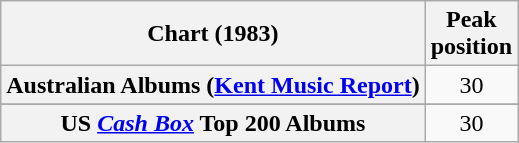<table class="wikitable sortable plainrowheaders" style="text-align:center">
<tr>
<th scope="col">Chart (1983)</th>
<th scope="col">Peak<br>position</th>
</tr>
<tr>
<th scope="row">Australian Albums (<a href='#'>Kent Music Report</a>)</th>
<td>30</td>
</tr>
<tr>
</tr>
<tr>
</tr>
<tr>
</tr>
<tr>
<th scope="row">US <em><a href='#'>Cash Box</a></em> Top 200 Albums</th>
<td>30</td>
</tr>
</table>
